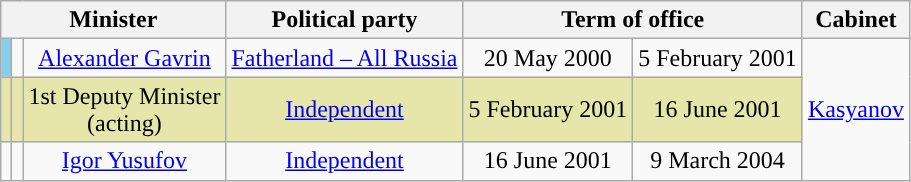<table class="wikitable" style="text-align:center;">
<tr>
<th colspan=3>Minister</th>
<th>Political party</th>
<th colspan=2>Term of office</th>
<th>Cabinet</th>
</tr>
<tr>
<td style="background:skyblue;"></td>
<td></td>
<td><a href='#'>Alexander Gavrin</a></td>
<td><a href='#'>Fatherland – All Russia</a></td>
<td>20 May 2000</td>
<td>5 February 2001</td>
<td rowspan=3><a href='#'>Kasyanov</a></td>
</tr>
<tr bgcolor=#E6E6AA>
<td style="background: "></td>
<td></td>
<td>1st Deputy Minister<br>(acting)</td>
<td><a href='#'>Independent</a></td>
<td>5 February 2001</td>
<td>16 June 2001</td>
</tr>
<tr>
<td style="background: "></td>
<td></td>
<td><a href='#'>Igor Yusufov</a></td>
<td><a href='#'>Independent</a></td>
<td>16 June 2001</td>
<td>9 March 2004</td>
</tr>
</table>
